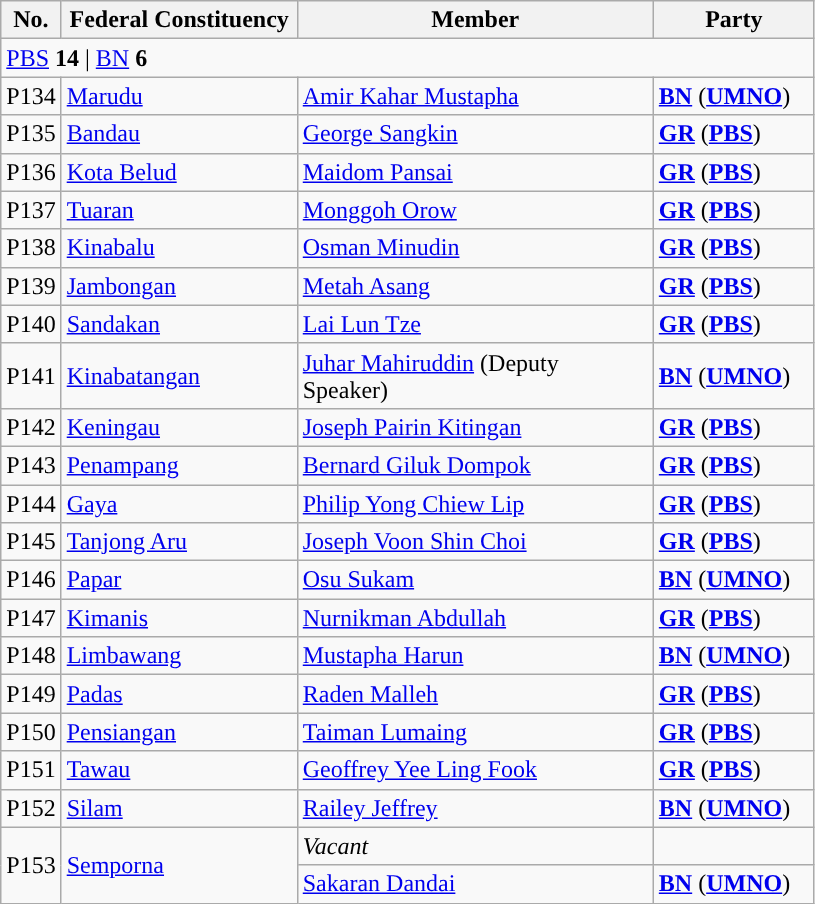<table class="wikitable sortable">
<tr>
<th style="width:30px;">No.</th>
<th style="width:150px;">Federal Constituency</th>
<th style="width:230px;">Member</th>
<th style="width:100px;">Party</th>
</tr>
<tr>
<td colspan="4"><a href='#'>PBS</a> <strong>14</strong> | <a href='#'>BN</a> <strong>6</strong></td>
</tr>
<tr>
<td>P134</td>
<td><a href='#'>Marudu</a></td>
<td><a href='#'>Amir Kahar Mustapha</a></td>
<td><strong><a href='#'>BN</a></strong> (<strong><a href='#'>UMNO</a></strong>)</td>
</tr>
<tr>
<td>P135</td>
<td><a href='#'>Bandau</a></td>
<td><a href='#'>George Sangkin</a></td>
<td><strong><a href='#'>GR</a></strong> (<strong><a href='#'>PBS</a></strong>)</td>
</tr>
<tr>
<td>P136</td>
<td><a href='#'>Kota Belud</a></td>
<td><a href='#'>Maidom Pansai</a></td>
<td><strong><a href='#'>GR</a></strong> (<strong><a href='#'>PBS</a></strong>)</td>
</tr>
<tr>
<td>P137</td>
<td><a href='#'>Tuaran</a></td>
<td><a href='#'>Monggoh Orow</a></td>
<td><strong><a href='#'>GR</a></strong> (<strong><a href='#'>PBS</a></strong>)</td>
</tr>
<tr>
<td>P138</td>
<td><a href='#'>Kinabalu</a></td>
<td><a href='#'>Osman Minudin</a></td>
<td><strong><a href='#'>GR</a></strong> (<strong><a href='#'>PBS</a></strong>)</td>
</tr>
<tr>
<td>P139</td>
<td><a href='#'>Jambongan</a></td>
<td><a href='#'>Metah Asang</a></td>
<td><strong><a href='#'>GR</a></strong> (<strong><a href='#'>PBS</a></strong>)</td>
</tr>
<tr>
<td>P140</td>
<td><a href='#'>Sandakan</a></td>
<td><a href='#'>Lai Lun Tze</a></td>
<td><strong><a href='#'>GR</a></strong> (<strong><a href='#'>PBS</a></strong>)</td>
</tr>
<tr>
<td>P141</td>
<td><a href='#'>Kinabatangan</a></td>
<td><a href='#'>Juhar Mahiruddin</a> (Deputy Speaker)</td>
<td><strong><a href='#'>BN</a></strong> (<strong><a href='#'>UMNO</a></strong>)</td>
</tr>
<tr>
<td>P142</td>
<td><a href='#'>Keningau</a></td>
<td><a href='#'>Joseph Pairin Kitingan</a></td>
<td><strong><a href='#'>GR</a></strong> (<strong><a href='#'>PBS</a></strong>)</td>
</tr>
<tr>
<td>P143</td>
<td><a href='#'>Penampang</a></td>
<td><a href='#'>Bernard Giluk Dompok</a></td>
<td><strong><a href='#'>GR</a></strong> (<strong><a href='#'>PBS</a></strong>)</td>
</tr>
<tr>
<td>P144</td>
<td><a href='#'>Gaya</a></td>
<td><a href='#'>Philip Yong Chiew Lip</a></td>
<td><strong><a href='#'>GR</a></strong> (<strong><a href='#'>PBS</a></strong>)</td>
</tr>
<tr>
<td>P145</td>
<td><a href='#'>Tanjong Aru</a></td>
<td><a href='#'>Joseph Voon Shin Choi</a></td>
<td><strong><a href='#'>GR</a></strong> (<strong><a href='#'>PBS</a></strong>)</td>
</tr>
<tr>
<td>P146</td>
<td><a href='#'>Papar</a></td>
<td><a href='#'>Osu Sukam</a></td>
<td><strong><a href='#'>BN</a></strong> (<strong><a href='#'>UMNO</a></strong>)</td>
</tr>
<tr>
<td>P147</td>
<td><a href='#'>Kimanis</a></td>
<td><a href='#'>Nurnikman Abdullah</a></td>
<td><strong><a href='#'>GR</a></strong> (<strong><a href='#'>PBS</a></strong>)</td>
</tr>
<tr>
<td>P148</td>
<td><a href='#'>Limbawang</a></td>
<td><a href='#'>Mustapha Harun</a></td>
<td><strong><a href='#'>BN</a></strong> (<strong><a href='#'>UMNO</a></strong>)</td>
</tr>
<tr>
<td>P149</td>
<td><a href='#'>Padas</a></td>
<td><a href='#'>Raden Malleh</a></td>
<td><strong><a href='#'>GR</a></strong> (<strong><a href='#'>PBS</a></strong>)</td>
</tr>
<tr>
<td>P150</td>
<td><a href='#'>Pensiangan</a></td>
<td><a href='#'>Taiman Lumaing</a></td>
<td><strong><a href='#'>GR</a></strong> (<strong><a href='#'>PBS</a></strong>)</td>
</tr>
<tr>
<td>P151</td>
<td><a href='#'>Tawau</a></td>
<td><a href='#'>Geoffrey Yee Ling Fook</a></td>
<td><strong><a href='#'>GR</a></strong> (<strong><a href='#'>PBS</a></strong>)</td>
</tr>
<tr>
<td>P152</td>
<td><a href='#'>Silam</a></td>
<td><a href='#'>Railey Jeffrey</a></td>
<td><strong><a href='#'>BN</a></strong> (<strong><a href='#'>UMNO</a></strong>)</td>
</tr>
<tr>
<td rowspan=2>P153</td>
<td rowspan=2><a href='#'>Semporna</a></td>
<td><em>Vacant</em> </td>
<td></td>
</tr>
<tr>
<td><a href='#'>Sakaran Dandai</a> </td>
<td><strong><a href='#'>BN</a></strong> (<strong><a href='#'>UMNO</a></strong>)</td>
</tr>
</table>
